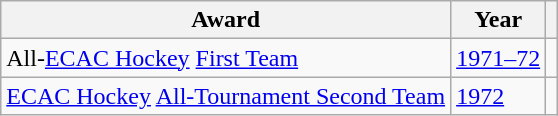<table class="wikitable">
<tr>
<th>Award</th>
<th>Year</th>
<th></th>
</tr>
<tr>
<td>All-<a href='#'>ECAC Hockey</a> <a href='#'>First Team</a></td>
<td><a href='#'>1971–72</a></td>
<td></td>
</tr>
<tr>
<td><a href='#'>ECAC Hockey</a> <a href='#'>All-Tournament Second Team</a></td>
<td><a href='#'>1972</a></td>
<td></td>
</tr>
</table>
